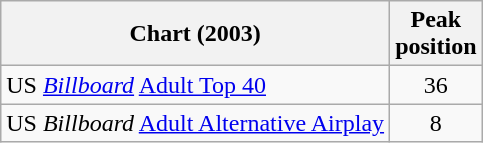<table class="wikitable">
<tr>
<th>Chart (2003)</th>
<th>Peak<br>position</th>
</tr>
<tr>
<td>US <a href='#'><em>Billboard</em></a> <a href='#'>Adult Top 40</a></td>
<td align="center">36</td>
</tr>
<tr>
<td>US <em>Billboard</em> <a href='#'>Adult Alternative Airplay</a></td>
<td align="center">8</td>
</tr>
</table>
